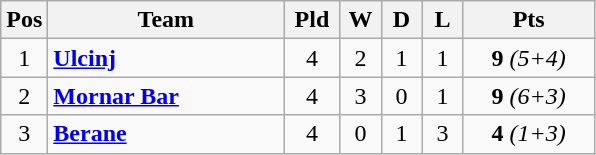<table class="wikitable">
<tr>
<th>Pos</th>
<th width="150">Team</th>
<th width="30">Pld</th>
<th width="20">W</th>
<th width="20">D</th>
<th width="20">L</th>
<th width="80">Pts</th>
</tr>
<tr>
<td style="text-align: center;">1</td>
<td><strong><a href='#'>Ulcinj</a></strong></td>
<td style="text-align: center;">4</td>
<td style="text-align: center;">2</td>
<td style="text-align: center;">1</td>
<td style="text-align: center;">1</td>
<td style="text-align: center;"><strong>9</strong> <em>(5+4)</em></td>
</tr>
<tr>
<td style="text-align: center;">2</td>
<td><strong><a href='#'>Mornar Bar</a></strong></td>
<td style="text-align: center;">4</td>
<td style="text-align: center;">3</td>
<td style="text-align: center;">0</td>
<td style="text-align: center;">1</td>
<td style="text-align: center;"><strong>9</strong> <em>(6+3)</em></td>
</tr>
<tr>
<td style="text-align: center;">3</td>
<td><strong><a href='#'>Berane</a></strong></td>
<td style="text-align: center;">4</td>
<td style="text-align: center;">0</td>
<td style="text-align: center;">1</td>
<td style="text-align: center;">3</td>
<td style="text-align: center;"><strong>4</strong> <em>(1+3)</em></td>
</tr>
</table>
